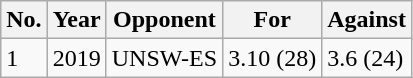<table class="wikitable sortable">
<tr>
<th>No.</th>
<th>Year</th>
<th>Opponent</th>
<th>For</th>
<th>Against</th>
</tr>
<tr>
<td>1</td>
<td>2019</td>
<td>UNSW-ES</td>
<td>3.10 (28)</td>
<td>3.6 (24)</td>
</tr>
</table>
